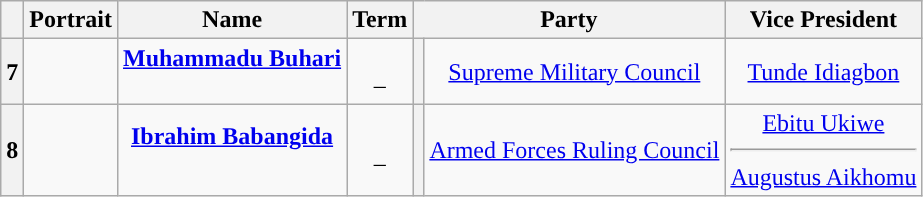<table class="wikitable sortable sticky-header" style=text-align:center;>
<tr>
<th scope=col></th>
<th scope=col class=unsortable>Portrait</th>
<th scope=col>Name<br></th>
<th scope=col class=unsortable>Term</th>
<th scope=col colspan=2>Party</th>
<th scope=col class=unsortable>Vice President</th>
</tr>
<tr>
<th scope=row>7</th>
<td></td>
<td><strong><a href='#'>Muhammadu Buhari</a></strong><br><br></td>
<td><br>–<br></td>
<th style="background:"></th>
<td><a href='#'>Supreme Military Council</a></td>
<td><a href='#'>Tunde Idiagbon</a></td>
</tr>
<tr>
<th scope=row>8</th>
<td></td>
<td><strong><a href='#'>Ibrahim Babangida</a></strong><br><br></td>
<td><br>–<br></td>
<th style="background:"></th>
<td><a href='#'>Armed Forces Ruling Council</a></td>
<td><a href='#'>Ebitu Ukiwe</a><hr><a href='#'>Augustus Aikhomu</a></td>
</tr>
</table>
